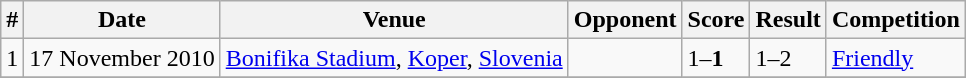<table class="wikitable">
<tr>
<th>#</th>
<th>Date</th>
<th>Venue</th>
<th>Opponent</th>
<th>Score</th>
<th>Result</th>
<th>Competition</th>
</tr>
<tr>
<td>1</td>
<td>17 November 2010</td>
<td><a href='#'>Bonifika Stadium</a>, <a href='#'>Koper</a>, <a href='#'>Slovenia</a></td>
<td></td>
<td>1–<strong>1</strong></td>
<td>1–2</td>
<td><a href='#'>Friendly</a></td>
</tr>
<tr>
</tr>
</table>
